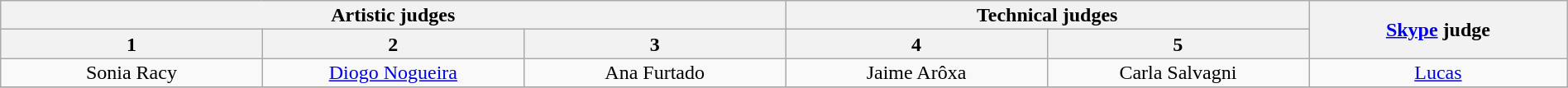<table class="wikitable" style="font-size:100%; line-height:16px; text-align:center" width="100%">
<tr>
<th colspan=3 width="50.0%">Artistic judges</th>
<th colspan=2 width="33.3%">Technical judges</th>
<th rowspan=2 width="16.7%"><a href='#'>Skype</a> judge<br></th>
</tr>
<tr>
<th width="16.7%">1</th>
<th width="16.7%">2</th>
<th width="16.7%">3</th>
<th width="16.7%">4</th>
<th width="16.7%">5</th>
</tr>
<tr>
<td>Sonia Racy</td>
<td><a href='#'>Diogo Nogueira</a></td>
<td>Ana Furtado</td>
<td>Jaime Arôxa</td>
<td>Carla Salvagni</td>
<td><a href='#'>Lucas</a></td>
</tr>
<tr>
</tr>
</table>
